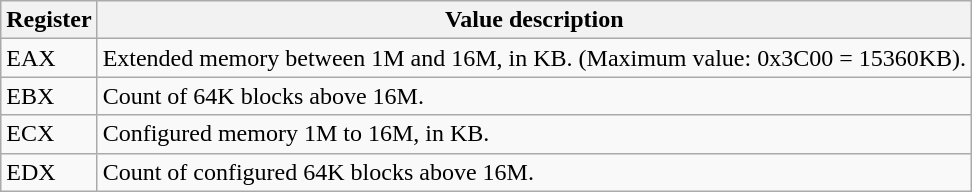<table class="wikitable">
<tr>
<th>Register</th>
<th>Value description</th>
</tr>
<tr>
<td>EAX</td>
<td>Extended memory between 1M and 16M, in KB. (Maximum value: 0x3C00 = 15360KB).</td>
</tr>
<tr>
<td>EBX</td>
<td>Count of 64K blocks above 16M.</td>
</tr>
<tr>
<td>ECX</td>
<td>Configured memory 1M to 16M, in KB.</td>
</tr>
<tr>
<td>EDX</td>
<td>Count of configured 64K blocks above 16M.</td>
</tr>
</table>
